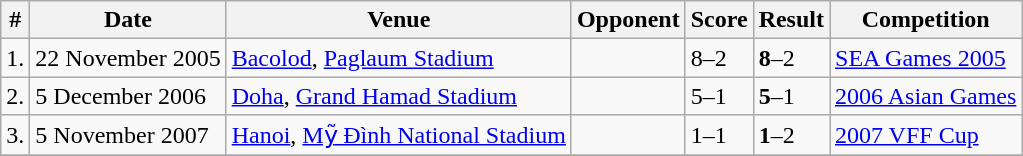<table class="wikitable collapsible collapsed">
<tr>
<th>#</th>
<th>Date</th>
<th>Venue</th>
<th>Opponent</th>
<th>Score</th>
<th>Result</th>
<th>Competition</th>
</tr>
<tr>
<td>1.</td>
<td>22 November 2005</td>
<td><a href='#'>Bacolod</a>, <a href='#'>Paglaum Stadium</a></td>
<td></td>
<td>8–2</td>
<td><strong>8</strong>–2</td>
<td><a href='#'>SEA Games 2005</a></td>
</tr>
<tr>
<td>2.</td>
<td>5 December 2006</td>
<td><a href='#'>Doha</a>, <a href='#'>Grand Hamad Stadium</a></td>
<td></td>
<td>5–1</td>
<td><strong>5</strong>–1</td>
<td><a href='#'>2006 Asian Games</a></td>
</tr>
<tr>
<td>3.</td>
<td>5 November 2007</td>
<td><a href='#'>Hanoi</a>, <a href='#'>Mỹ Đình National Stadium</a></td>
<td></td>
<td>1–1</td>
<td><strong>1</strong>–2</td>
<td><a href='#'>2007 VFF Cup</a></td>
</tr>
<tr>
</tr>
</table>
